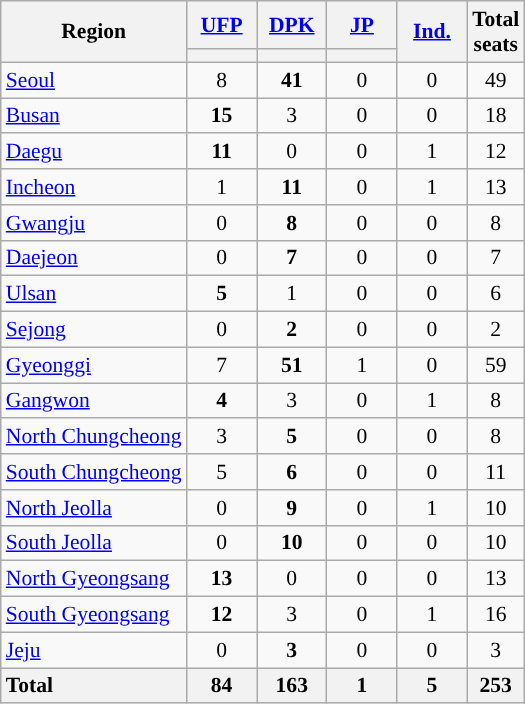<table class="wikitable nowrap sortable" style="text-align:center; font-size:90%">
<tr>
<th rowspan="2">Region</th>
<th style="width:40px" class="unsortable"><a href='#'>UFP</a></th>
<th style="width:40px" class="unsortable"><a href='#'>DPK</a></th>
<th style="width:40px" class="unsortable"><a href='#'>JP</a></th>
<th rowspan="2" style="width:40px" class="unsortable"><a href='#'>Ind.</a></th>
<th rowspan="2">Total<br>seats</th>
</tr>
<tr>
<th style="background:"></th>
<th style="background:"></th>
<th style="background:"></th>
</tr>
<tr>
<td style="text-align:left"><a href='#'>Seoul</a></td>
<td>8</td>
<td><strong>41</strong></td>
<td>0</td>
<td>0</td>
<td>49</td>
</tr>
<tr>
<td style="text-align:left"><a href='#'>Busan</a></td>
<td><strong>15</strong></td>
<td>3</td>
<td>0</td>
<td>0</td>
<td>18</td>
</tr>
<tr>
<td style="text-align:left"><a href='#'>Daegu</a></td>
<td><strong>11</strong></td>
<td>0</td>
<td>0</td>
<td>1</td>
<td>12</td>
</tr>
<tr>
<td style="text-align:left"><a href='#'>Incheon</a></td>
<td>1</td>
<td><strong>11</strong></td>
<td>0</td>
<td>1</td>
<td>13</td>
</tr>
<tr>
<td style="text-align:left"><a href='#'>Gwangju</a></td>
<td>0</td>
<td><strong>8</strong></td>
<td>0</td>
<td>0</td>
<td>8</td>
</tr>
<tr>
<td style="text-align:left"><a href='#'>Daejeon</a></td>
<td>0</td>
<td><strong>7</strong></td>
<td>0</td>
<td>0</td>
<td>7</td>
</tr>
<tr>
<td style="text-align:left"><a href='#'>Ulsan</a></td>
<td><strong>5</strong></td>
<td>1</td>
<td>0</td>
<td>0</td>
<td>6</td>
</tr>
<tr>
<td style="text-align:left"><a href='#'>Sejong</a></td>
<td>0</td>
<td><strong>2</strong></td>
<td>0</td>
<td>0</td>
<td>2</td>
</tr>
<tr>
<td style="text-align:left"><a href='#'>Gyeonggi</a></td>
<td>7</td>
<td><strong>51</strong></td>
<td>1</td>
<td>0</td>
<td>59</td>
</tr>
<tr>
<td style="text-align:left"><a href='#'>Gangwon</a></td>
<td><strong>4</strong></td>
<td>3</td>
<td>0</td>
<td>1</td>
<td>8</td>
</tr>
<tr>
<td style="text-align:left" data-sort-value="Chungcheong N"><a href='#'>North Chungcheong</a></td>
<td>3</td>
<td><strong>5</strong></td>
<td>0</td>
<td>0</td>
<td>8</td>
</tr>
<tr>
<td style="text-align:left" data-sort-value="Chungcheong S"><a href='#'>South Chungcheong</a></td>
<td>5</td>
<td><strong>6</strong></td>
<td>0</td>
<td>0</td>
<td>11</td>
</tr>
<tr>
<td style="text-align:left" data-sort-value="Jeolla N"><a href='#'>North Jeolla</a></td>
<td>0</td>
<td><strong>9</strong></td>
<td>0</td>
<td>1</td>
<td>10</td>
</tr>
<tr>
<td style="text-align:left" data-sort-value="Jeolla S"><a href='#'>South Jeolla</a></td>
<td>0</td>
<td><strong>10</strong></td>
<td>0</td>
<td>0</td>
<td>10</td>
</tr>
<tr>
<td style="text-align:left" data-sort-value="Gyeongsang N"><a href='#'>North Gyeongsang</a></td>
<td><strong>13</strong></td>
<td>0</td>
<td>0</td>
<td>0</td>
<td>13</td>
</tr>
<tr>
<td style="text-align:left" data-sort-value="Gyeongsang S"><a href='#'>South Gyeongsang</a></td>
<td><strong>12</strong></td>
<td>3</td>
<td>0</td>
<td>1</td>
<td>16</td>
</tr>
<tr>
<td style="text-align:left"><a href='#'>Jeju</a></td>
<td>0</td>
<td><strong>3</strong></td>
<td>0</td>
<td>0</td>
<td>3</td>
</tr>
<tr class="sortbottom">
<th style="text-align:left">Total</th>
<th>84</th>
<th>163</th>
<th>1</th>
<th>5</th>
<th>253</th>
</tr>
</table>
